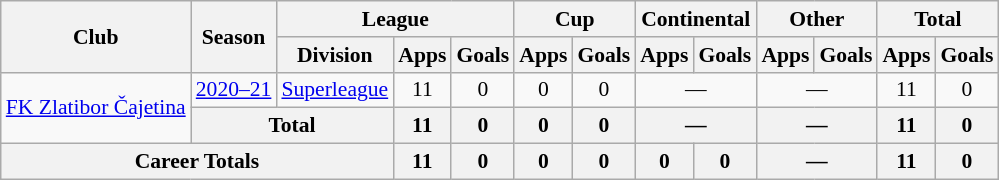<table class="wikitable" style="text-align: center;font-size:90%">
<tr>
<th rowspan="2">Club</th>
<th rowspan="2">Season</th>
<th colspan="3">League</th>
<th colspan="2">Cup</th>
<th colspan="2">Continental</th>
<th colspan="2">Other</th>
<th colspan="2">Total</th>
</tr>
<tr>
<th>Division</th>
<th>Apps</th>
<th>Goals</th>
<th>Apps</th>
<th>Goals</th>
<th>Apps</th>
<th>Goals</th>
<th>Apps</th>
<th>Goals</th>
<th>Apps</th>
<th>Goals</th>
</tr>
<tr>
<td rowspan="2" valign="center"><a href='#'>FK Zlatibor Čajetina</a></td>
<td><a href='#'>2020–21</a></td>
<td><a href='#'>Superleague</a></td>
<td>11</td>
<td>0</td>
<td>0</td>
<td>0</td>
<td colspan="2">—</td>
<td colspan="2">—</td>
<td>11</td>
<td>0</td>
</tr>
<tr>
<th colspan="2">Total</th>
<th>11</th>
<th>0</th>
<th>0</th>
<th>0</th>
<th colspan="2">—</th>
<th colspan="2">—</th>
<th>11</th>
<th>0</th>
</tr>
<tr>
<th colspan="3">Career Totals</th>
<th>11</th>
<th>0</th>
<th>0</th>
<th>0</th>
<th>0</th>
<th>0</th>
<th colspan="2">—</th>
<th>11</th>
<th>0</th>
</tr>
</table>
